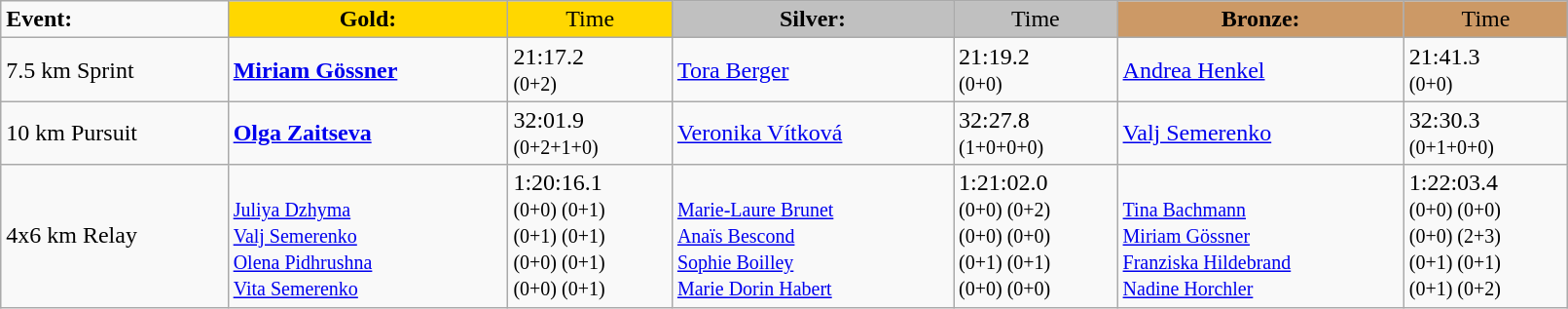<table class="wikitable" width=85%>
<tr>
<td><strong>Event:</strong></td>
<td style="text-align:center;background-color:gold;"><strong>Gold:</strong></td>
<td style="text-align:center;background-color:gold;">Time</td>
<td style="text-align:center;background-color:silver;"><strong>Silver:</strong></td>
<td style="text-align:center;background-color:silver;">Time</td>
<td style="text-align:center;background-color:#CC9966;"><strong>Bronze:</strong></td>
<td style="text-align:center;background-color:#CC9966;">Time</td>
</tr>
<tr>
<td>7.5 km Sprint<br></td>
<td><strong><a href='#'>Miriam Gössner</a></strong><br><small></small></td>
<td>21:17.2<br><small>(0+2)</small></td>
<td><a href='#'>Tora Berger</a><br><small></small></td>
<td>21:19.2<br><small>(0+0)</small></td>
<td><a href='#'>Andrea Henkel</a><br><small></small></td>
<td>21:41.3<br><small>(0+0)</small></td>
</tr>
<tr>
<td>10 km Pursuit<br></td>
<td><strong><a href='#'>Olga Zaitseva</a></strong><br><small></small></td>
<td>32:01.9<br><small>(0+2+1+0)</small></td>
<td><a href='#'>Veronika Vítková</a><br><small></small></td>
<td>32:27.8<br><small>(1+0+0+0)</small></td>
<td><a href='#'>Valj Semerenko</a><br><small></small></td>
<td>32:30.3<br><small>(0+1+0+0)</small></td>
</tr>
<tr>
<td>4x6 km Relay<br></td>
<td><strong></strong><br><small><a href='#'>Juliya Dzhyma</a><br><a href='#'>Valj Semerenko</a><br><a href='#'>Olena Pidhrushna</a><br><a href='#'>Vita Semerenko</a></small></td>
<td>1:20:16.1<br><small>(0+0) (0+1)<br>(0+1) (0+1)<br>(0+0) (0+1)<br>(0+0) (0+1)</small></td>
<td><br><small><a href='#'>Marie-Laure Brunet</a><br><a href='#'>Anaïs Bescond</a><br><a href='#'>Sophie Boilley</a><br><a href='#'>Marie Dorin Habert</a></small></td>
<td>1:21:02.0<br><small>(0+0) (0+2)<br>(0+0) (0+0)<br>(0+1) (0+1)<br>(0+0) (0+0)</small></td>
<td><br><small><a href='#'>Tina Bachmann</a><br><a href='#'>Miriam Gössner</a><br><a href='#'>Franziska Hildebrand</a><br><a href='#'>Nadine Horchler</a></small></td>
<td>1:22:03.4<br><small>(0+0) (0+0)<br>(0+0) (2+3)<br>(0+1) (0+1)<br>(0+1) (0+2)</small></td>
</tr>
</table>
